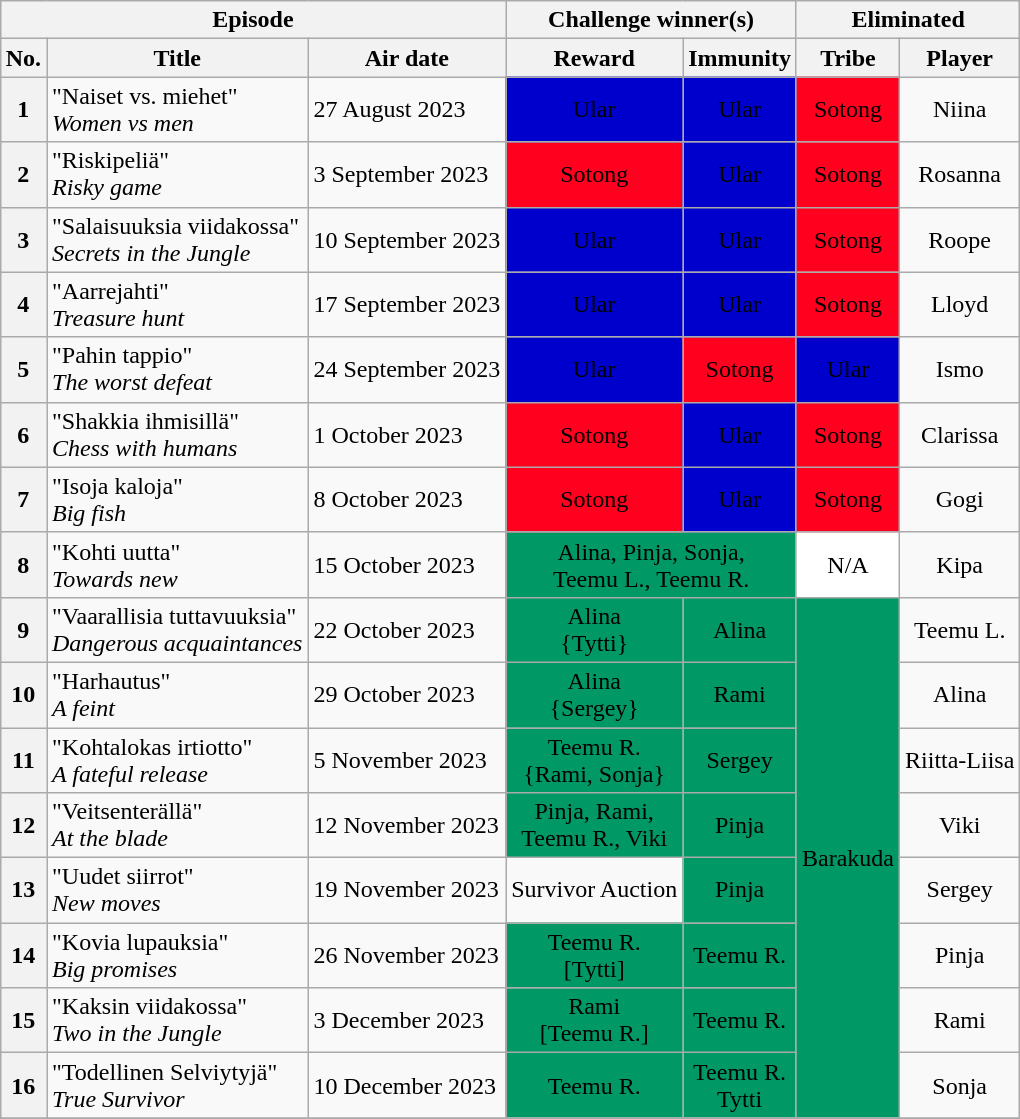<table class="wikitable plainrowheaders" style="margin:auto; text-align:center">
<tr>
<th scope="col" colspan="3">Episode</th>
<th colspan="2" scope="col">Challenge winner(s)</th>
<th colspan="2" scope="col">Eliminated</th>
</tr>
<tr>
<th scope="col">No.</th>
<th scope="col">Title</th>
<th scope="col">Air date</th>
<th scope="col">Reward</th>
<th scope="col">Immunity</th>
<th scope="col">Tribe</th>
<th scope="col">Player</th>
</tr>
<tr>
<th>1</th>
<td scope="row" align="left" rowspan="1">"Naiset vs. miehet"<br><em>Women vs men</em></td>
<td align="left" rowspan="1">27 August 2023</td>
<td bgcolor="#0000cc" >Ular</td>
<td bgcolor="#0000cc" >Ular</td>
<td bgcolor="#ff001e" >Sotong</td>
<td>Niina</td>
</tr>
<tr>
<th>2</th>
<td scope="row" align="left" rowspan="1">"Riskipeliä"<br><em>Risky game</em></td>
<td align="left" rowspan="1">3 September 2023</td>
<td bgcolor="#ff001e" >Sotong</td>
<td bgcolor="#0000cc" >Ular</td>
<td bgcolor="#ff001e" >Sotong</td>
<td>Rosanna</td>
</tr>
<tr>
<th>3</th>
<td scope="row" align="left" rowspan="1">"Salaisuuksia viidakossa"<br><em>Secrets in the Jungle</em></td>
<td align="left" rowspan="1">10 September 2023</td>
<td bgcolor="#0000cc" >Ular</td>
<td bgcolor="#0000cc" >Ular</td>
<td bgcolor="#ff001e" >Sotong</td>
<td>Roope</td>
</tr>
<tr>
<th>4</th>
<td scope="row" align="left" rowspan="1">"Aarrejahti"<br><em>Treasure hunt</em></td>
<td align="left" rowspan="1">17 September 2023</td>
<td bgcolor="#0000cc" >Ular</td>
<td bgcolor="#0000cc" >Ular</td>
<td bgcolor="#ff001e" >Sotong</td>
<td>Lloyd</td>
</tr>
<tr>
<th>5</th>
<td scope="row" align="left" rowspan="1">"Pahin tappio"<br><em>The worst defeat</em></td>
<td align="left" rowspan="1">24 September 2023</td>
<td bgcolor="#0000cc" >Ular</td>
<td bgcolor="#ff001e" >Sotong</td>
<td bgcolor="#0000cc" >Ular</td>
<td>Ismo</td>
</tr>
<tr>
<th>6</th>
<td scope="row" align="left" rowspan="1">"Shakkia ihmisillä"<br><em>Chess with humans</em></td>
<td align="left" rowspan="1">1 October 2023</td>
<td bgcolor="#ff001e" >Sotong</td>
<td bgcolor="#0000cc" >Ular</td>
<td bgcolor="#ff001e" >Sotong</td>
<td>Clarissa</td>
</tr>
<tr>
<th>7</th>
<td scope="row" align="left" rowspan="1">"Isoja kaloja"<br><em>Big fish</em></td>
<td align="left" rowspan="1">8 October 2023</td>
<td bgcolor="#ff001e" >Sotong</td>
<td bgcolor="#0000cc" >Ular</td>
<td bgcolor="#ff001e" >Sotong</td>
<td>Gogi</td>
</tr>
<tr>
<th>8</th>
<td scope="row" align="left" rowspan="1">"Kohti uutta"<br><em>Towards new</em></td>
<td align="left" rowspan="1">15 October 2023</td>
<td colspan="2" bgcolor="#009966" >Alina, Pinja, Sonja,<br>Teemu L., Teemu R.</td>
<td bgcolor="white">N/A</td>
<td>Kipa</td>
</tr>
<tr>
<th>9</th>
<td scope="row" align="left" rowspan="1">"Vaarallisia tuttavuuksia"<br><em>Dangerous acquaintances</em></td>
<td align="left" rowspan="1">22 October 2023</td>
<td bgcolor="#009966" >Alina<br>{Tytti}</td>
<td bgcolor="#009966" >Alina</td>
<td rowspan="8" bgcolor="#009966" >Barakuda</td>
<td>Teemu L.</td>
</tr>
<tr>
<th>10</th>
<td scope="row" align="left" rowspan="1">"Harhautus"<br><em>A feint</em></td>
<td align="left" rowspan="1">29 October 2023</td>
<td bgcolor="#009966" >Alina<br>{Sergey}</td>
<td bgcolor="#009966" >Rami</td>
<td>Alina</td>
</tr>
<tr>
<th>11</th>
<td scope="row" align="left" rowspan="1">"Kohtalokas irtiotto"<br><em>A fateful release</em></td>
<td align="left" rowspan="1">5 November 2023</td>
<td bgcolor="#009966" >Teemu R.<br>{Rami, Sonja}</td>
<td bgcolor="#009966" >Sergey</td>
<td>Riitta-Liisa</td>
</tr>
<tr>
<th>12</th>
<td scope="row" align="left" rowspan="1">"Veitsenterällä"<br><em>At the blade</em></td>
<td align="left" rowspan="1">12 November 2023</td>
<td bgcolor="#009966" >Pinja, Rami,<br> Teemu R., Viki</td>
<td bgcolor="#009966" >Pinja</td>
<td>Viki</td>
</tr>
<tr>
<th>13</th>
<td scope="row" align="left" rowspan="1">"Uudet siirrot"<br><em>New moves</em></td>
<td align="left" rowspan="1">19 November 2023</td>
<td>Survivor Auction</td>
<td bgcolor="#009966" >Pinja</td>
<td>Sergey</td>
</tr>
<tr>
<th>14</th>
<td scope="row" align="left" rowspan="1">"Kovia lupauksia"<br><em>Big promises</em></td>
<td align="left" rowspan="1">26 November 2023</td>
<td bgcolor="#009966" >Teemu R.<br>[Tytti]</td>
<td bgcolor="#009966" >Teemu R.</td>
<td>Pinja</td>
</tr>
<tr>
<th>15</th>
<td scope="row" align="left" rowspan="1">"Kaksin viidakossa"<br><em>Two in the Jungle</em></td>
<td align="left" rowspan="1">3 December 2023</td>
<td bgcolor="#009966" >Rami<br>[Teemu R.]</td>
<td bgcolor="#009966" >Teemu R.</td>
<td>Rami</td>
</tr>
<tr>
<th>16</th>
<td scope="row" align="left" rowspan="1">"Todellinen Selviytyjä"<br><em>True Survivor</em></td>
<td align="left" rowspan="1">10 December 2023</td>
<td bgcolor="#009966" >Teemu R.</td>
<td bgcolor="#009966" >Teemu R.<br>Tytti</td>
<td>Sonja</td>
</tr>
<tr>
</tr>
</table>
